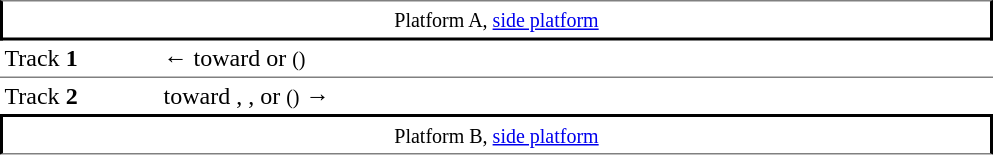<table table border=0 cellspacing=0 cellpadding=3>
<tr>
<td style="border-top:solid 1px gray;border-bottom:solid 2px black;border-right:solid 2px black;border-left:solid 2px black;text-align:center;" colspan=2><small>Platform A, <a href='#'>side platform</a></small> </td>
</tr>
<tr>
<td width=100>Track <strong>1</strong></td>
<td width=550>←  toward  or  <small>()</small></td>
</tr>
<tr>
<td style="border-top:solid 1px gray;">Track <strong>2</strong></td>
<td style="border-top:solid 1px gray;">  toward , , or  <small>()</small> →</td>
</tr>
<tr>
<td style="border-bottom:solid 1px gray;border-top:solid 2px black;border-right:solid 2px black;border-left:solid 2px black;text-align:center;" colspan=2><small>Platform B, <a href='#'>side platform</a></small> </td>
</tr>
</table>
